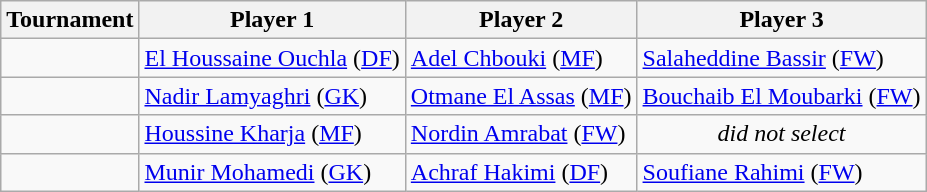<table class="wikitable">
<tr>
<th>Tournament</th>
<th>Player 1</th>
<th>Player 2</th>
<th>Player 3</th>
</tr>
<tr>
<td></td>
<td><a href='#'>El Houssaine Ouchla</a> (<a href='#'>DF</a>)</td>
<td><a href='#'>Adel Chbouki</a> (<a href='#'>MF</a>)</td>
<td><a href='#'>Salaheddine Bassir</a> (<a href='#'>FW</a>)</td>
</tr>
<tr>
<td></td>
<td><a href='#'>Nadir Lamyaghri</a> (<a href='#'>GK</a>)</td>
<td><a href='#'>Otmane El Assas</a> (<a href='#'>MF</a>)</td>
<td><a href='#'>Bouchaib El Moubarki</a> (<a href='#'>FW</a>)</td>
</tr>
<tr>
<td></td>
<td><a href='#'>Houssine Kharja</a> (<a href='#'>MF</a>)</td>
<td><a href='#'>Nordin Amrabat</a> (<a href='#'>FW</a>)</td>
<td align="center"><em>did not select</em></td>
</tr>
<tr>
<td></td>
<td><a href='#'>Munir Mohamedi</a> (<a href='#'>GK</a>)</td>
<td><a href='#'>Achraf Hakimi</a> (<a href='#'>DF</a>)</td>
<td><a href='#'>Soufiane Rahimi</a> (<a href='#'>FW</a>)</td>
</tr>
</table>
